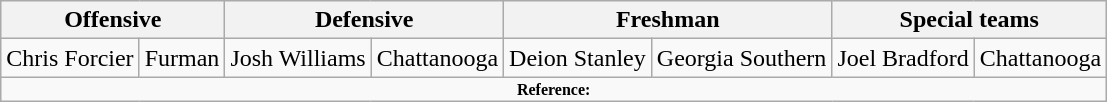<table class="wikitable" border="1">
<tr>
<th colspan="2">Offensive</th>
<th colspan="2">Defensive</th>
<th colspan="2">Freshman</th>
<th colspan="2">Special teams</th>
</tr>
<tr>
<td>Chris Forcier</td>
<td>Furman</td>
<td>Josh Williams</td>
<td>Chattanooga</td>
<td>Deion Stanley</td>
<td>Georgia Southern</td>
<td>Joel Bradford</td>
<td>Chattanooga</td>
</tr>
<tr>
<td colspan="8" style="font-size: 8pt" align="center"><strong>Reference:</strong></td>
</tr>
</table>
